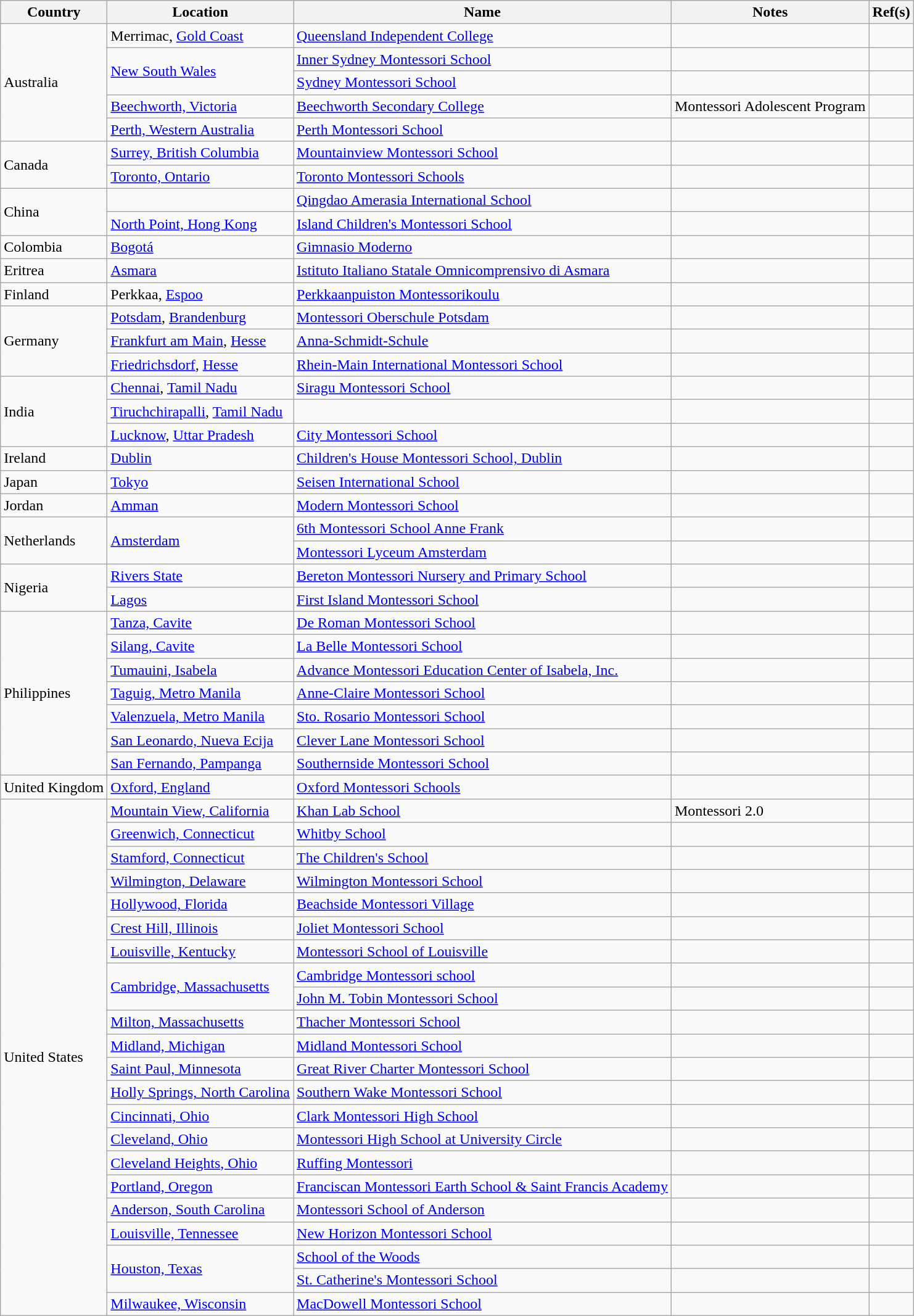<table class="wikitable sortable">
<tr>
<th>Country</th>
<th>Location</th>
<th>Name</th>
<th class="unsortable">Notes</th>
<th class="unsortable">Ref(s)</th>
</tr>
<tr>
<td rowspan=5>Australia</td>
<td>Merrimac, <a href='#'>Gold Coast</a></td>
<td><a href='#'>Queensland Independent College</a></td>
<td></td>
<td></td>
</tr>
<tr>
<td rowspan=2><a href='#'>New South Wales</a></td>
<td><a href='#'>Inner Sydney Montessori School</a></td>
<td></td>
<td></td>
</tr>
<tr>
<td><a href='#'>Sydney Montessori School</a></td>
<td></td>
<td></td>
</tr>
<tr>
<td><a href='#'>Beechworth, Victoria</a></td>
<td><a href='#'>Beechworth Secondary College</a></td>
<td>Montessori Adolescent Program</td>
<td></td>
</tr>
<tr>
<td><a href='#'>Perth, Western Australia</a></td>
<td><a href='#'>Perth Montessori School</a></td>
<td></td>
<td></td>
</tr>
<tr>
<td rowspan=2>Canada</td>
<td><a href='#'>Surrey, British Columbia</a></td>
<td><a href='#'>Mountainview Montessori School</a></td>
<td></td>
<td></td>
</tr>
<tr>
<td><a href='#'>Toronto, Ontario</a></td>
<td><a href='#'>Toronto Montessori Schools</a></td>
<td></td>
<td></td>
</tr>
<tr>
<td rowspan=2>China</td>
<td></td>
<td><a href='#'>Qingdao Amerasia International School</a></td>
<td></td>
<td></td>
</tr>
<tr>
<td><a href='#'>North Point, Hong Kong</a></td>
<td><a href='#'>Island Children's Montessori School</a></td>
<td></td>
<td></td>
</tr>
<tr>
<td>Colombia</td>
<td><a href='#'>Bogotá</a></td>
<td><a href='#'>Gimnasio Moderno</a></td>
<td></td>
<td></td>
</tr>
<tr>
<td>Eritrea</td>
<td><a href='#'>Asmara</a></td>
<td><a href='#'>Istituto Italiano Statale Omnicomprensivo di Asmara</a></td>
<td></td>
<td></td>
</tr>
<tr>
<td>Finland</td>
<td>Perkkaa, <a href='#'>Espoo</a></td>
<td><a href='#'>Perkkaanpuiston Montessorikoulu</a></td>
<td></td>
<td></td>
</tr>
<tr>
<td rowspan=3>Germany</td>
<td><a href='#'>Potsdam</a>, <a href='#'>Brandenburg</a></td>
<td><a href='#'>Montessori Oberschule Potsdam</a></td>
<td></td>
<td></td>
</tr>
<tr>
<td><a href='#'>Frankfurt am Main</a>, <a href='#'>Hesse</a></td>
<td><a href='#'>Anna-Schmidt-Schule</a></td>
<td></td>
<td></td>
</tr>
<tr>
<td><a href='#'>Friedrichsdorf</a>, <a href='#'>Hesse</a></td>
<td><a href='#'>Rhein-Main International Montessori School</a></td>
<td></td>
<td></td>
</tr>
<tr>
<td rowspan=3>India</td>
<td><a href='#'>Chennai</a>, <a href='#'>Tamil Nadu</a></td>
<td><a href='#'>Siragu Montessori School</a></td>
<td></td>
<td></td>
</tr>
<tr>
<td><a href='#'>Tiruchchirapalli</a>, <a href='#'>Tamil Nadu</a></td>
<td></td>
<td></td>
</tr>
<tr>
<td><a href='#'>Lucknow</a>, <a href='#'>Uttar Pradesh</a></td>
<td><a href='#'>City Montessori School</a></td>
<td></td>
<td></td>
</tr>
<tr>
<td>Ireland</td>
<td><a href='#'>Dublin</a></td>
<td><a href='#'>Children's House Montessori School, Dublin</a></td>
<td></td>
<td></td>
</tr>
<tr>
<td>Japan</td>
<td><a href='#'>Tokyo</a></td>
<td><a href='#'>Seisen International School</a></td>
<td></td>
<td></td>
</tr>
<tr>
<td>Jordan</td>
<td><a href='#'>Amman</a></td>
<td><a href='#'>Modern Montessori School</a></td>
<td></td>
<td></td>
</tr>
<tr>
<td rowspan=2>Netherlands</td>
<td rowspan=2><a href='#'>Amsterdam</a></td>
<td><a href='#'>6th Montessori School Anne Frank</a></td>
<td></td>
<td></td>
</tr>
<tr>
<td><a href='#'>Montessori Lyceum Amsterdam</a></td>
<td></td>
<td></td>
</tr>
<tr>
<td rowspan=2>Nigeria</td>
<td><a href='#'>Rivers State</a></td>
<td><a href='#'>Bereton Montessori Nursery and Primary School</a></td>
<td></td>
<td></td>
</tr>
<tr>
<td><a href='#'>Lagos</a></td>
<td><a href='#'>First Island Montessori School</a></td>
<td></td>
<td></td>
</tr>
<tr>
<td rowspan=7>Philippines</td>
<td><a href='#'>Tanza, Cavite</a></td>
<td><a href='#'>De Roman Montessori School</a></td>
<td></td>
<td></td>
</tr>
<tr>
<td><a href='#'>Silang, Cavite</a></td>
<td><a href='#'>La Belle Montessori School</a></td>
<td></td>
<td></td>
</tr>
<tr>
<td><a href='#'>Tumauini, Isabela</a></td>
<td><a href='#'>Advance Montessori Education Center of Isabela, Inc.</a></td>
<td></td>
<td></td>
</tr>
<tr>
<td><a href='#'>Taguig, Metro Manila</a></td>
<td><a href='#'>Anne-Claire Montessori School</a></td>
<td></td>
<td></td>
</tr>
<tr>
<td><a href='#'>Valenzuela, Metro Manila</a></td>
<td><a href='#'>Sto. Rosario Montessori School</a></td>
<td></td>
<td></td>
</tr>
<tr>
<td><a href='#'>San Leonardo, Nueva Ecija</a></td>
<td><a href='#'>Clever Lane Montessori School</a></td>
<td></td>
<td></td>
</tr>
<tr>
<td><a href='#'>San Fernando, Pampanga</a></td>
<td><a href='#'>Southernside Montessori School</a></td>
<td></td>
<td></td>
</tr>
<tr>
<td>United Kingdom</td>
<td><a href='#'>Oxford, England</a></td>
<td><a href='#'>Oxford Montessori Schools</a></td>
<td></td>
<td></td>
</tr>
<tr>
<td rowspan="22">United States</td>
<td><a href='#'>Mountain View, California</a></td>
<td><a href='#'>Khan Lab School</a></td>
<td>Montessori 2.0</td>
<td></td>
</tr>
<tr>
<td><a href='#'>Greenwich, Connecticut</a></td>
<td><a href='#'>Whitby School</a></td>
<td></td>
<td></td>
</tr>
<tr>
<td><a href='#'>Stamford, Connecticut</a></td>
<td><a href='#'>The Children's School</a></td>
<td></td>
<td></td>
</tr>
<tr>
<td><a href='#'>Wilmington, Delaware</a></td>
<td><a href='#'>Wilmington Montessori School</a></td>
<td></td>
<td></td>
</tr>
<tr>
<td><a href='#'>Hollywood, Florida</a></td>
<td><a href='#'>Beachside Montessori Village</a></td>
<td></td>
<td></td>
</tr>
<tr>
<td><a href='#'>Crest Hill, Illinois</a></td>
<td><a href='#'>Joliet Montessori School</a></td>
<td></td>
<td></td>
</tr>
<tr>
<td><a href='#'>Louisville, Kentucky</a></td>
<td><a href='#'>Montessori School of Louisville</a></td>
<td></td>
<td></td>
</tr>
<tr>
<td rowspan=2><a href='#'>Cambridge, Massachusetts</a></td>
<td><a href='#'>Cambridge Montessori school</a></td>
<td></td>
<td></td>
</tr>
<tr>
<td><a href='#'>John M. Tobin Montessori School</a></td>
<td></td>
<td></td>
</tr>
<tr>
<td><a href='#'>Milton, Massachusetts</a></td>
<td><a href='#'>Thacher Montessori School</a></td>
<td></td>
<td></td>
</tr>
<tr>
<td><a href='#'>Midland, Michigan</a></td>
<td><a href='#'>Midland Montessori School</a></td>
<td></td>
<td></td>
</tr>
<tr>
<td><a href='#'>Saint Paul, Minnesota</a></td>
<td><a href='#'>Great River Charter Montessori School</a></td>
<td></td>
<td></td>
</tr>
<tr>
<td><a href='#'>Holly Springs, North Carolina</a></td>
<td><a href='#'>Southern Wake Montessori School</a></td>
<td></td>
<td></td>
</tr>
<tr>
<td><a href='#'>Cincinnati, Ohio</a></td>
<td><a href='#'>Clark Montessori High School</a></td>
<td></td>
<td></td>
</tr>
<tr>
<td><a href='#'>Cleveland, Ohio</a></td>
<td><a href='#'>Montessori High School at University Circle</a></td>
<td></td>
<td></td>
</tr>
<tr>
<td><a href='#'>Cleveland Heights, Ohio</a></td>
<td><a href='#'>Ruffing Montessori</a></td>
<td></td>
<td></td>
</tr>
<tr>
<td><a href='#'>Portland, Oregon</a></td>
<td><a href='#'>Franciscan Montessori Earth School & Saint Francis Academy</a></td>
<td></td>
<td></td>
</tr>
<tr>
<td><a href='#'>Anderson, South Carolina</a></td>
<td><a href='#'>Montessori School of Anderson</a></td>
<td></td>
<td></td>
</tr>
<tr>
<td><a href='#'>Louisville, Tennessee</a></td>
<td><a href='#'>New Horizon Montessori School</a></td>
<td></td>
<td></td>
</tr>
<tr>
<td rowspan=2><a href='#'>Houston, Texas</a></td>
<td><a href='#'>School of the Woods</a></td>
<td></td>
<td></td>
</tr>
<tr>
<td><a href='#'>St. Catherine's Montessori School</a></td>
<td></td>
<td></td>
</tr>
<tr>
<td><a href='#'>Milwaukee, Wisconsin</a></td>
<td><a href='#'>MacDowell Montessori School</a></td>
<td></td>
<td></td>
</tr>
</table>
